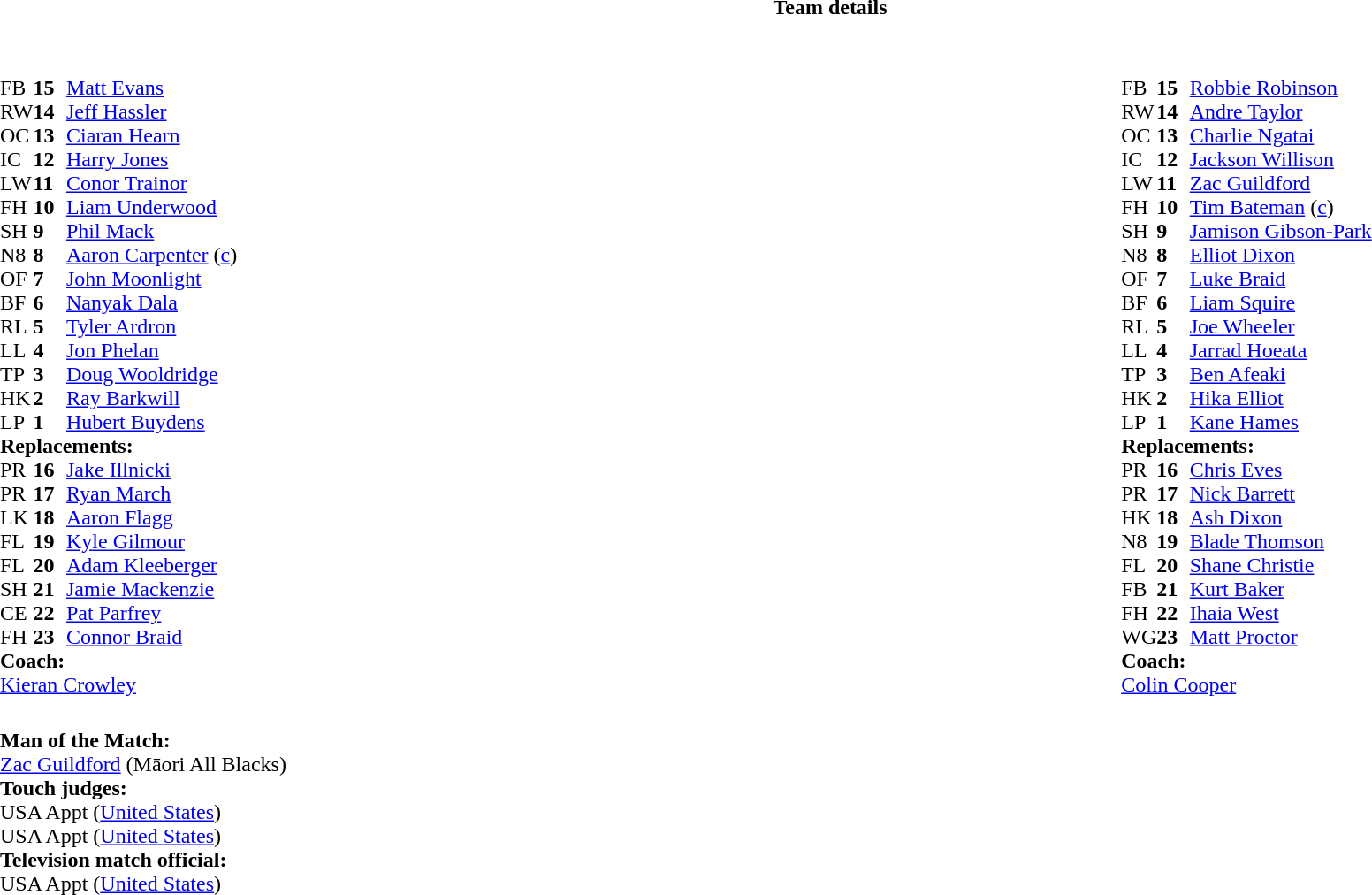<table border="0" width="100%" class="collapsible collapsed">
<tr>
<th>Team details</th>
</tr>
<tr>
<td><br><table width="100%">
<tr>
<td valign="top" width="50%"><br><table style="font-size: 100%" cellspacing="0" cellpadding="0">
<tr>
<th width="25"></th>
<th width="25"></th>
</tr>
<tr>
<td>FB</td>
<td><strong>15</strong></td>
<td><a href='#'>Matt Evans</a></td>
</tr>
<tr>
<td>RW</td>
<td><strong>14</strong></td>
<td><a href='#'>Jeff Hassler</a></td>
</tr>
<tr>
<td>OC</td>
<td><strong>13</strong></td>
<td><a href='#'>Ciaran Hearn</a></td>
<td></td>
<td></td>
</tr>
<tr>
<td>IC</td>
<td><strong>12</strong></td>
<td><a href='#'>Harry Jones</a></td>
</tr>
<tr>
<td>LW</td>
<td><strong>11</strong></td>
<td><a href='#'>Conor Trainor</a></td>
</tr>
<tr>
<td>FH</td>
<td><strong>10</strong></td>
<td><a href='#'>Liam Underwood</a></td>
<td></td>
<td></td>
</tr>
<tr>
<td>SH</td>
<td><strong>9</strong></td>
<td><a href='#'>Phil Mack</a></td>
<td></td>
<td></td>
</tr>
<tr>
<td>N8</td>
<td><strong>8</strong></td>
<td><a href='#'>Aaron Carpenter</a> (<a href='#'>c</a>)</td>
</tr>
<tr>
<td>OF</td>
<td><strong>7</strong></td>
<td><a href='#'>John Moonlight</a></td>
</tr>
<tr>
<td>BF</td>
<td><strong>6</strong></td>
<td><a href='#'>Nanyak Dala</a></td>
<td></td>
<td></td>
</tr>
<tr>
<td>RL</td>
<td><strong>5</strong></td>
<td><a href='#'>Tyler Ardron</a></td>
</tr>
<tr>
<td>LL</td>
<td><strong>4</strong></td>
<td><a href='#'>Jon Phelan</a></td>
<td></td>
<td></td>
</tr>
<tr>
<td>TP</td>
<td><strong>3</strong></td>
<td><a href='#'>Doug Wooldridge</a></td>
<td></td>
<td></td>
</tr>
<tr>
<td>HK</td>
<td><strong>2</strong></td>
<td><a href='#'>Ray Barkwill</a></td>
<td></td>
<td></td>
</tr>
<tr>
<td>LP</td>
<td><strong>1</strong></td>
<td><a href='#'>Hubert Buydens</a></td>
</tr>
<tr>
<td colspan=3><strong>Replacements:</strong></td>
</tr>
<tr>
<td>PR</td>
<td><strong>16</strong></td>
<td><a href='#'>Jake Illnicki</a></td>
<td></td>
<td></td>
</tr>
<tr>
<td>PR</td>
<td><strong>17</strong></td>
<td><a href='#'>Ryan March</a></td>
</tr>
<tr>
<td>LK</td>
<td><strong>18</strong></td>
<td><a href='#'>Aaron Flagg</a></td>
<td></td>
<td></td>
</tr>
<tr>
<td>FL</td>
<td><strong>19</strong></td>
<td><a href='#'>Kyle Gilmour</a></td>
<td></td>
<td></td>
</tr>
<tr>
<td>FL</td>
<td><strong>20</strong></td>
<td><a href='#'>Adam Kleeberger</a></td>
<td></td>
<td></td>
</tr>
<tr>
<td>SH</td>
<td><strong>21</strong></td>
<td><a href='#'>Jamie Mackenzie</a></td>
<td></td>
<td></td>
</tr>
<tr>
<td>CE</td>
<td><strong>22</strong></td>
<td><a href='#'>Pat Parfrey</a></td>
<td></td>
<td></td>
</tr>
<tr>
<td>FH</td>
<td><strong>23</strong></td>
<td><a href='#'>Connor Braid</a></td>
<td></td>
<td></td>
</tr>
<tr>
<td colspan=3><strong>Coach:</strong></td>
</tr>
<tr>
<td colspan="4"> <a href='#'>Kieran Crowley</a></td>
</tr>
</table>
</td>
<td valign="top" width="50%"><br><table style="font-size: 100%" cellspacing="0" cellpadding="0" align="center">
<tr>
<th width="25"></th>
<th width="25"></th>
</tr>
<tr>
<td>FB</td>
<td><strong>15</strong></td>
<td><a href='#'>Robbie Robinson</a></td>
<td></td>
<td></td>
</tr>
<tr>
<td>RW</td>
<td><strong>14</strong></td>
<td><a href='#'>Andre Taylor</a></td>
</tr>
<tr>
<td>OC</td>
<td><strong>13</strong></td>
<td><a href='#'>Charlie Ngatai</a></td>
</tr>
<tr>
<td>IC</td>
<td><strong>12</strong></td>
<td><a href='#'>Jackson Willison</a></td>
<td></td>
<td></td>
</tr>
<tr>
<td>LW</td>
<td><strong>11</strong></td>
<td><a href='#'>Zac Guildford</a></td>
<td></td>
<td></td>
</tr>
<tr>
<td>FH</td>
<td><strong>10</strong></td>
<td><a href='#'>Tim Bateman</a> (<a href='#'>c</a>)</td>
</tr>
<tr>
<td>SH</td>
<td><strong>9</strong></td>
<td><a href='#'>Jamison Gibson-Park</a></td>
</tr>
<tr>
<td>N8</td>
<td><strong>8</strong></td>
<td><a href='#'>Elliot Dixon</a></td>
</tr>
<tr>
<td>OF</td>
<td><strong>7</strong></td>
<td><a href='#'>Luke Braid</a></td>
<td></td>
<td></td>
</tr>
<tr>
<td>BF</td>
<td><strong>6</strong></td>
<td><a href='#'>Liam Squire</a></td>
</tr>
<tr>
<td>RL</td>
<td><strong>5</strong></td>
<td><a href='#'>Joe Wheeler</a></td>
<td></td>
<td></td>
</tr>
<tr>
<td>LL</td>
<td><strong>4</strong></td>
<td><a href='#'>Jarrad Hoeata</a></td>
</tr>
<tr>
<td>TP</td>
<td><strong>3</strong></td>
<td><a href='#'>Ben Afeaki</a></td>
<td></td>
<td></td>
</tr>
<tr>
<td>HK</td>
<td><strong>2</strong></td>
<td><a href='#'>Hika Elliot</a></td>
<td></td>
<td></td>
</tr>
<tr>
<td>LP</td>
<td><strong>1</strong></td>
<td><a href='#'>Kane Hames</a></td>
<td></td>
<td></td>
</tr>
<tr>
<td colspan=3><strong>Replacements:</strong></td>
</tr>
<tr>
<td>PR</td>
<td><strong>16</strong></td>
<td><a href='#'>Chris Eves</a></td>
<td></td>
<td></td>
</tr>
<tr>
<td>PR</td>
<td><strong>17</strong></td>
<td><a href='#'>Nick Barrett</a></td>
<td></td>
<td></td>
</tr>
<tr>
<td>HK</td>
<td><strong>18</strong></td>
<td><a href='#'>Ash Dixon</a></td>
<td></td>
<td></td>
</tr>
<tr>
<td>N8</td>
<td><strong>19</strong></td>
<td><a href='#'>Blade Thomson</a></td>
<td></td>
<td></td>
</tr>
<tr>
<td>FL</td>
<td><strong>20</strong></td>
<td><a href='#'>Shane Christie</a></td>
<td></td>
<td></td>
</tr>
<tr>
<td>FB</td>
<td><strong>21</strong></td>
<td><a href='#'>Kurt Baker</a></td>
<td></td>
<td></td>
</tr>
<tr>
<td>FH</td>
<td><strong>22</strong></td>
<td><a href='#'>Ihaia West</a></td>
<td></td>
<td></td>
</tr>
<tr>
<td>WG</td>
<td><strong>23</strong></td>
<td><a href='#'>Matt Proctor</a></td>
<td></td>
<td></td>
</tr>
<tr>
<td colspan=3><strong>Coach:</strong></td>
</tr>
<tr>
<td colspan="4"> <a href='#'>Colin Cooper</a></td>
</tr>
</table>
</td>
</tr>
</table>
<table width=100% style="font-size: 100%">
<tr>
<td><br><strong>Man of the Match:</strong>
<br><a href='#'>Zac Guildford</a> (Māori All Blacks)<br><strong>Touch judges:</strong>
<br>USA Appt (<a href='#'>United States</a>)
<br>USA Appt (<a href='#'>United States</a>)
<br><strong>Television match official:</strong>
<br>USA Appt (<a href='#'>United States</a>)</td>
</tr>
</table>
</td>
</tr>
</table>
